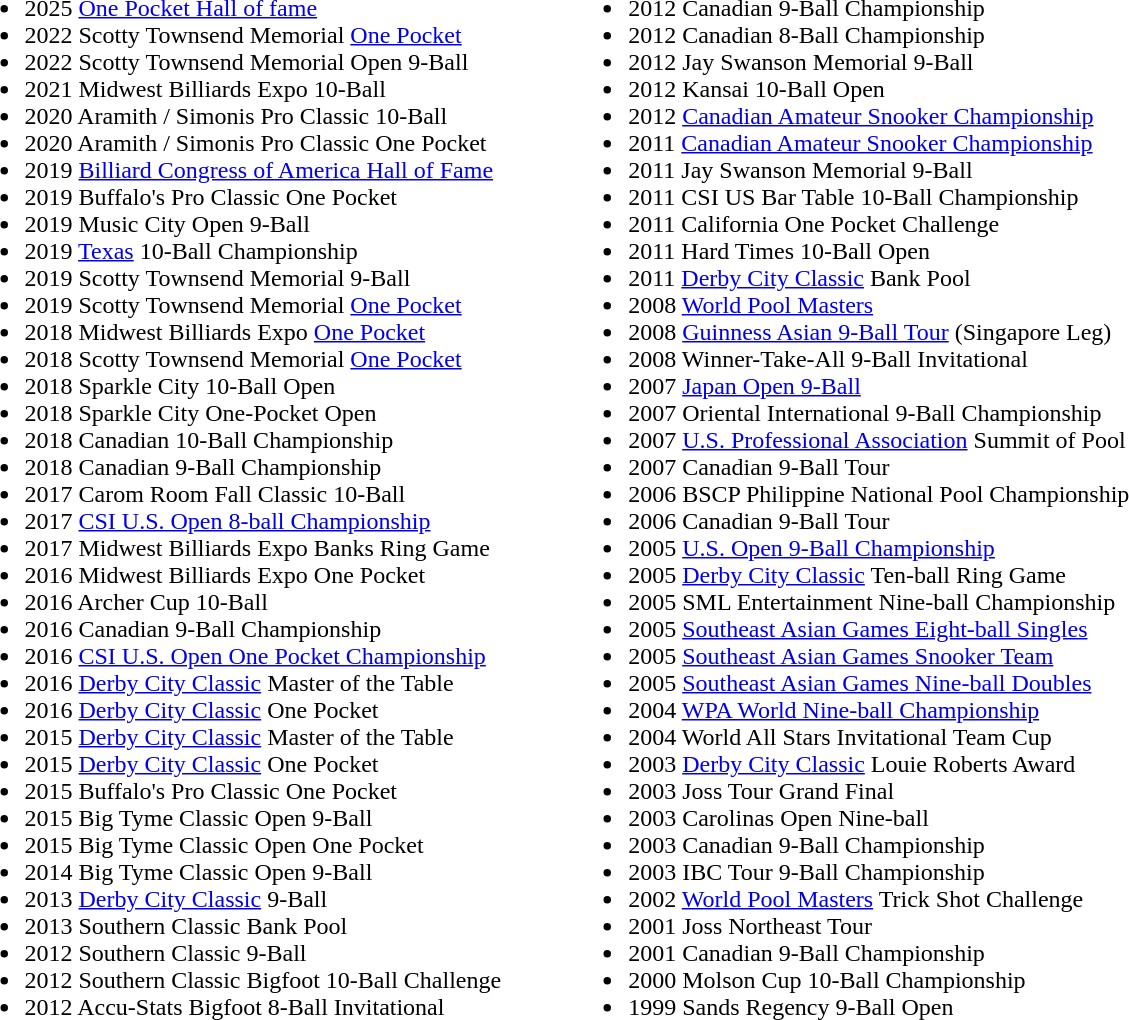<table>
<tr>
<td valign="top"><br><ul><li>2025 <a href='#'>One Pocket Hall of fame</a></li><li>2022 Scotty Townsend Memorial <a href='#'>One Pocket</a></li><li>2022 Scotty Townsend Memorial Open 9-Ball</li><li>2021 Midwest Billiards Expo 10-Ball</li><li>2020 Aramith / Simonis Pro Classic 10-Ball</li><li>2020 Aramith / Simonis Pro Classic One Pocket</li><li>2019 <a href='#'>Billiard Congress of America Hall of Fame</a></li><li>2019 Buffalo's Pro Classic One Pocket</li><li>2019 Music City Open 9-Ball</li><li>2019 <a href='#'>Texas</a> 10-Ball Championship</li><li>2019 Scotty Townsend Memorial 9-Ball</li><li>2019 Scotty Townsend Memorial <a href='#'>One Pocket</a></li><li>2018 Midwest Billiards Expo <a href='#'>One Pocket</a></li><li>2018 Scotty Townsend Memorial <a href='#'>One Pocket</a></li><li>2018 Sparkle City 10-Ball Open</li><li>2018 Sparkle City One-Pocket Open</li><li>2018 Canadian 10-Ball Championship</li><li>2018 Canadian 9-Ball Championship</li><li>2017 Carom Room Fall Classic 10-Ball</li><li>2017 <a href='#'>CSI U.S. Open 8-ball Championship</a></li><li>2017 Midwest Billiards Expo Banks Ring Game</li><li>2016 Midwest Billiards Expo One Pocket</li><li>2016 Archer Cup 10-Ball</li><li>2016 Canadian 9-Ball Championship</li><li>2016 <a href='#'>CSI U.S. Open One Pocket Championship</a></li><li>2016 <a href='#'>Derby City Classic</a> Master of the Table</li><li>2016 <a href='#'>Derby City Classic</a> One Pocket</li><li>2015 <a href='#'>Derby City Classic</a> Master of the Table</li><li>2015 <a href='#'>Derby City Classic</a> One Pocket</li><li>2015 Buffalo's Pro Classic One Pocket</li><li>2015 Big Tyme Classic Open 9-Ball</li><li>2015 Big Tyme Classic Open One Pocket</li><li>2014 Big Tyme Classic Open 9-Ball</li><li>2013 <a href='#'>Derby City Classic</a> 9-Ball</li><li>2013 Southern Classic Bank Pool</li><li>2012 Southern Classic 9-Ball</li><li>2012 Southern Classic Bigfoot 10-Ball Challenge</li><li>2012 Accu-Stats Bigfoot 8-Ball Invitational</li></ul></td>
<td width="5%"></td>
<td valign="top"><br><ul><li>2012 Canadian 9-Ball Championship</li><li>2012 Canadian 8-Ball Championship</li><li>2012 Jay Swanson Memorial 9-Ball</li><li>2012 Kansai 10-Ball Open</li><li>2012 <a href='#'>Canadian Amateur Snooker Championship</a></li><li>2011 <a href='#'>Canadian Amateur Snooker Championship</a></li><li>2011 Jay Swanson Memorial 9-Ball</li><li>2011 CSI US Bar Table 10-Ball Championship</li><li>2011 California One Pocket Challenge</li><li>2011 Hard Times 10-Ball Open</li><li>2011 <a href='#'>Derby City Classic</a> Bank Pool</li><li>2008 <a href='#'>World Pool Masters</a></li><li>2008 <a href='#'>Guinness Asian 9-Ball Tour</a> (Singapore Leg)</li><li>2008 Winner-Take-All 9-Ball Invitational</li><li>2007 <a href='#'>Japan Open 9-Ball</a></li><li>2007 Oriental International 9-Ball Championship</li><li>2007 <a href='#'>U.S. Professional Association</a> Summit of Pool</li><li>2007 Canadian 9-Ball Tour</li><li>2006 BSCP Philippine National Pool Championship</li><li>2006 Canadian 9-Ball Tour</li><li>2005 <a href='#'>U.S. Open 9-Ball Championship</a></li><li>2005 <a href='#'>Derby City Classic</a> Ten-ball Ring Game</li><li>2005 SML Entertainment Nine-ball Championship</li><li>2005 <a href='#'>Southeast Asian Games Eight-ball Singles</a></li><li>2005 <a href='#'>Southeast Asian Games Snooker Team</a></li><li>2005 <a href='#'>Southeast Asian Games Nine-ball Doubles</a></li><li>2004 <a href='#'>WPA World Nine-ball Championship</a></li><li>2004 World All Stars Invitational Team Cup</li><li>2003 <a href='#'>Derby City Classic</a> Louie Roberts Award</li><li>2003 Joss Tour Grand Final</li><li>2003 Carolinas Open Nine-ball</li><li>2003 Canadian 9-Ball Championship</li><li>2003 IBC Tour 9-Ball Championship</li><li>2002 <a href='#'>World Pool Masters</a> Trick Shot Challenge</li><li>2001 Joss Northeast Tour</li><li>2001 Canadian 9-Ball Championship</li><li>2000 Molson Cup 10-Ball Championship</li><li>1999 Sands Regency 9-Ball Open</li></ul></td>
</tr>
</table>
